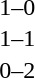<table cellspacing=1 width=70%>
<tr>
<th width=25%></th>
<th width=30%></th>
<th width=15%></th>
<th width=30%></th>
</tr>
<tr>
<td></td>
<td align=right></td>
<td align=center>1–0</td>
<td></td>
</tr>
<tr>
<td></td>
<td align=right></td>
<td align=center>1–1</td>
<td></td>
</tr>
<tr>
<td></td>
<td align=right></td>
<td align=center>0–2</td>
<td></td>
</tr>
</table>
